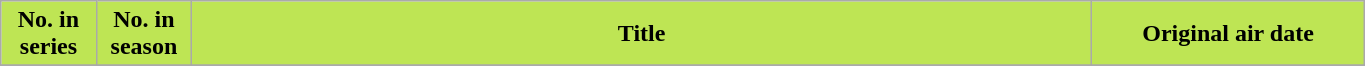<table class="wikitable plainrowheaders" style="width:72%;">
<tr>
<th scope="col" style="background-color: #BEE554; color: #000000;" width=7%>No. in<br>series</th>
<th scope="col" style="background-color: #BEE554; color: #000000;" width=7%>No. in<br>season</th>
<th scope="col" style="background-color: #BEE554; color: #000000;">Title</th>
<th scope="col" style="background-color: #BEE554; color: #000000;" width=20%>Original air date</th>
</tr>
<tr>
</tr>
</table>
